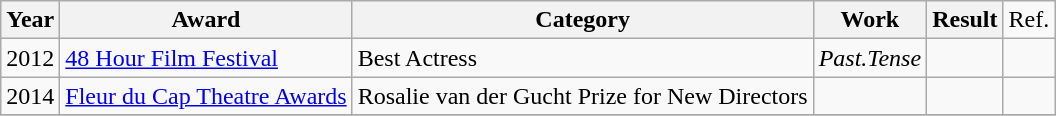<table class="wikitable plainrowheaders">
<tr>
<th>Year</th>
<th>Award</th>
<th>Category</th>
<th>Work</th>
<th>Result</th>
<td>Ref.</td>
</tr>
<tr>
<td>2012</td>
<td><a href='#'>48 Hour Film Festival</a></td>
<td>Best Actress</td>
<td><em>Past.Tense</em></td>
<td></td>
<td></td>
</tr>
<tr>
<td>2014</td>
<td><a href='#'>Fleur du Cap Theatre Awards</a></td>
<td>Rosalie van der Gucht Prize for New Directors</td>
<td></td>
<td></td>
<td></td>
</tr>
<tr>
</tr>
</table>
